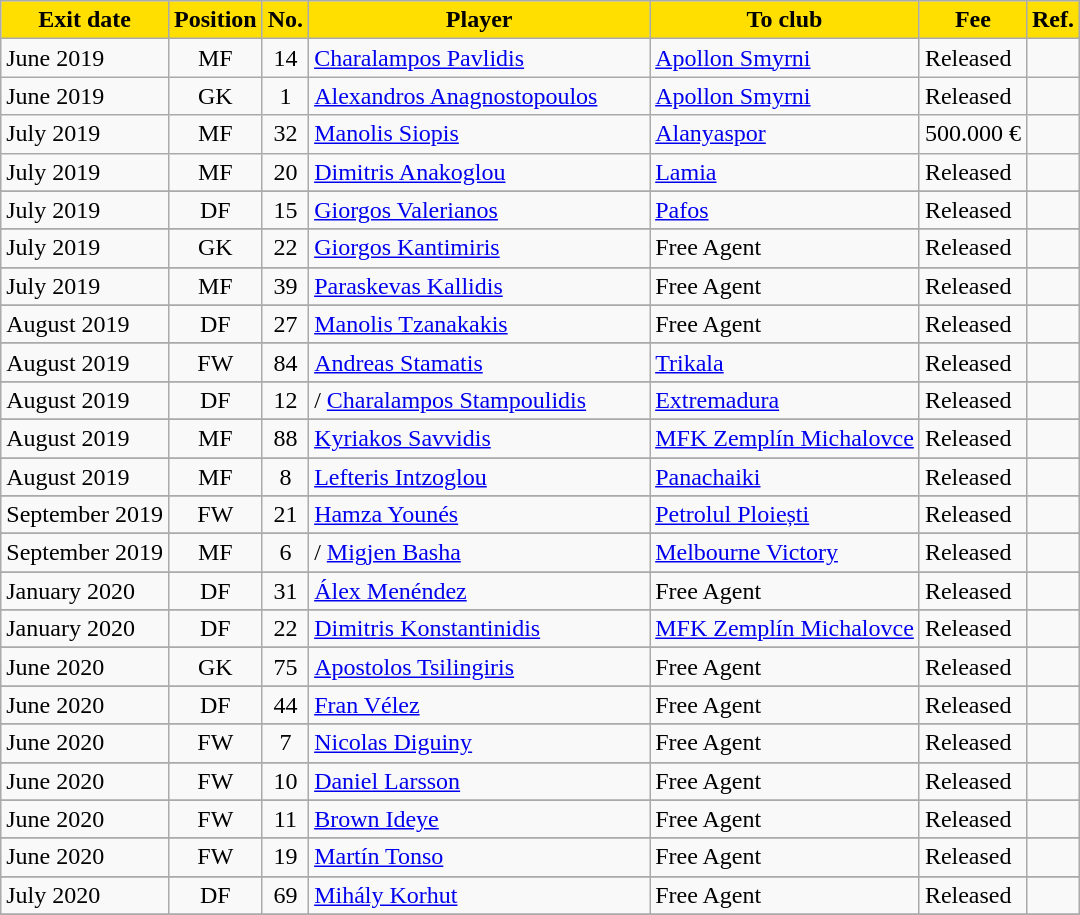<table class="wikitable sortable">
<tr>
<th style="background:#FFDF00; color:black;"><strong>Exit date</strong></th>
<th style="background:#FFDF00; color:black;"><strong>Position</strong></th>
<th style="background:#FFDF00; color:black;"><strong>No.</strong></th>
<th style="background:#FFDF00; color:black;"; width=220><strong>Player</strong></th>
<th style="background:#FFDF00; color:black;"><strong>To club</strong></th>
<th style="background:#FFDF00; color:black;"><strong>Fee</strong></th>
<th style="background:#FFDF00; color:black;"><strong>Ref.</strong></th>
</tr>
<tr>
<td>June 2019</td>
<td style="text-align:center;">MF</td>
<td style="text-align:center;">14</td>
<td style="text-align:left;"> <a href='#'>Charalampos Pavlidis</a></td>
<td style="text-align:left;"> <a href='#'>Apollon Smyrni</a></td>
<td>Released</td>
<td></td>
</tr>
<tr>
<td>June 2019</td>
<td style="text-align:center;">GK</td>
<td style="text-align:center;">1</td>
<td style="text-align:left;"> <a href='#'>Alexandros Anagnostopoulos</a></td>
<td style="text-align:left;"> <a href='#'>Apollon Smyrni</a></td>
<td>Released</td>
<td></td>
</tr>
<tr>
<td>July 2019</td>
<td style="text-align:center;">MF</td>
<td style="text-align:center;">32</td>
<td style="text-align:left;"> <a href='#'>Manolis Siopis</a></td>
<td style="text-align:left;"> <a href='#'>Alanyaspor</a></td>
<td>500.000 €</td>
<td></td>
</tr>
<tr>
<td>July 2019</td>
<td style="text-align:center;">MF</td>
<td style="text-align:center;">20</td>
<td style="text-align:left;"> <a href='#'>Dimitris Anakoglou</a></td>
<td style="text-align:left;"> <a href='#'>Lamia</a></td>
<td>Released</td>
<td></td>
</tr>
<tr>
</tr>
<tr>
<td>July 2019</td>
<td style="text-align:center;">DF</td>
<td style="text-align:center;">15</td>
<td style="text-align:left;"> <a href='#'>Giorgos Valerianos</a></td>
<td style="text-align:left;"> <a href='#'>Pafos</a></td>
<td>Released</td>
<td></td>
</tr>
<tr>
</tr>
<tr>
<td>July 2019</td>
<td style="text-align:center;">GK</td>
<td style="text-align:center;">22</td>
<td style="text-align:left;"> <a href='#'>Giorgos Kantimiris</a></td>
<td style="text-align:left;">Free Agent</td>
<td>Released</td>
<td></td>
</tr>
<tr>
</tr>
<tr>
<td>July 2019</td>
<td style="text-align:center;">MF</td>
<td style="text-align:center;">39</td>
<td style="text-align:left;"> <a href='#'>Paraskevas Kallidis</a></td>
<td style="text-align:left;">Free Agent</td>
<td>Released</td>
<td></td>
</tr>
<tr>
</tr>
<tr>
<td>August 2019</td>
<td style="text-align:center;">DF</td>
<td style="text-align:center;">27</td>
<td style="text-align:left;"> <a href='#'>Manolis Tzanakakis</a></td>
<td style="text-align:left;">Free Agent</td>
<td>Released</td>
<td></td>
</tr>
<tr>
</tr>
<tr>
<td>August 2019</td>
<td style="text-align:center;">FW</td>
<td style="text-align:center;">84</td>
<td style="text-align:left;"> <a href='#'>Andreas Stamatis</a></td>
<td style="text-align:left;"> <a href='#'>Trikala</a></td>
<td>Released</td>
<td></td>
</tr>
<tr>
</tr>
<tr>
<td>August 2019</td>
<td style="text-align:center;">DF</td>
<td style="text-align:center;">12</td>
<td style="text-align:left;"> /  <a href='#'>Charalampos Stampoulidis</a></td>
<td style="text-align:left;"> <a href='#'>Extremadura</a></td>
<td>Released</td>
<td></td>
</tr>
<tr>
</tr>
<tr>
<td>August 2019</td>
<td style="text-align:center;">MF</td>
<td style="text-align:center;">88</td>
<td style="text-align:left;"> <a href='#'>Kyriakos Savvidis</a></td>
<td style="text-align:left;"> <a href='#'>MFK Zemplín Michalovce</a></td>
<td>Released</td>
<td></td>
</tr>
<tr>
</tr>
<tr>
<td>August 2019</td>
<td style="text-align:center;">MF</td>
<td style="text-align:center;">8</td>
<td style="text-align:left;"> <a href='#'>Lefteris Intzoglou</a></td>
<td style="text-align:left;"> <a href='#'>Panachaiki</a></td>
<td>Released</td>
<td></td>
</tr>
<tr>
</tr>
<tr>
<td>September 2019</td>
<td style="text-align:center;">FW</td>
<td style="text-align:center;">21</td>
<td style="text-align:left;"> <a href='#'>Hamza Younés</a></td>
<td style="text-align:left;"> <a href='#'>Petrolul Ploiești</a></td>
<td>Released</td>
<td></td>
</tr>
<tr>
</tr>
<tr>
<td>September 2019</td>
<td style="text-align:center;">MF</td>
<td style="text-align:center;">6</td>
<td style="text-align:left;"> /  <a href='#'>Migjen Basha</a></td>
<td style="text-align:left;"> <a href='#'>Melbourne Victory</a></td>
<td>Released</td>
<td></td>
</tr>
<tr>
</tr>
<tr>
<td>January 2020</td>
<td style="text-align:center;">DF</td>
<td style="text-align:center;">31</td>
<td style="text-align:left;"> <a href='#'>Álex Menéndez</a></td>
<td style="text-align:left;">Free Agent</td>
<td>Released</td>
<td></td>
</tr>
<tr>
</tr>
<tr>
<td>January 2020</td>
<td style="text-align:center;">DF</td>
<td style="text-align:center;">22</td>
<td style="text-align:left;"> <a href='#'>Dimitris Konstantinidis</a></td>
<td style="text-align:left;"> <a href='#'>MFK Zemplín Michalovce</a></td>
<td>Released</td>
<td></td>
</tr>
<tr>
</tr>
<tr>
<td>June 2020</td>
<td style="text-align:center;">GK</td>
<td style="text-align:center;">75</td>
<td style="text-align:left;"> <a href='#'>Apostolos Tsilingiris</a></td>
<td style="text-align:left;">Free Agent</td>
<td>Released</td>
<td></td>
</tr>
<tr>
</tr>
<tr>
<td>June 2020</td>
<td style="text-align:center;">DF</td>
<td style="text-align:center;">44</td>
<td style="text-align:left;"> <a href='#'>Fran Vélez</a></td>
<td style="text-align:left;">Free Agent</td>
<td>Released</td>
<td></td>
</tr>
<tr>
</tr>
<tr>
<td>June 2020</td>
<td style="text-align:center;">FW</td>
<td style="text-align:center;">7</td>
<td style="text-align:left;"> <a href='#'>Nicolas Diguiny</a></td>
<td style="text-align:left;">Free Agent</td>
<td>Released</td>
<td></td>
</tr>
<tr>
</tr>
<tr>
<td>June 2020</td>
<td style="text-align:center;">FW</td>
<td style="text-align:center;">10</td>
<td style="text-align:left;"> <a href='#'>Daniel Larsson</a></td>
<td style="text-align:left;">Free Agent</td>
<td>Released</td>
<td></td>
</tr>
<tr>
</tr>
<tr>
<td>June 2020</td>
<td style="text-align:center;">FW</td>
<td style="text-align:center;">11</td>
<td style="text-align:left;"> <a href='#'>Brown Ideye</a></td>
<td style="text-align:left;">Free Agent</td>
<td>Released</td>
<td></td>
</tr>
<tr>
</tr>
<tr>
<td>June 2020</td>
<td style="text-align:center;">FW</td>
<td style="text-align:center;">19</td>
<td style="text-align:left;"> <a href='#'>Martín Tonso</a></td>
<td style="text-align:left;">Free Agent</td>
<td>Released</td>
<td></td>
</tr>
<tr>
</tr>
<tr>
<td>July 2020</td>
<td style="text-align:center;">DF</td>
<td style="text-align:center;">69</td>
<td style="text-align:left;"> <a href='#'>Mihály Korhut</a></td>
<td style="text-align:left;">Free Agent</td>
<td>Released</td>
<td></td>
</tr>
<tr>
</tr>
</table>
